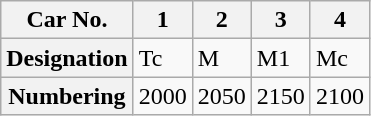<table class="wikitable">
<tr>
<th>Car No.</th>
<th>1</th>
<th>2</th>
<th>3</th>
<th>4</th>
</tr>
<tr>
<th>Designation</th>
<td>Tc</td>
<td>M</td>
<td>M1</td>
<td>Mc</td>
</tr>
<tr>
<th>Numbering</th>
<td>2000</td>
<td>2050</td>
<td>2150</td>
<td>2100</td>
</tr>
</table>
